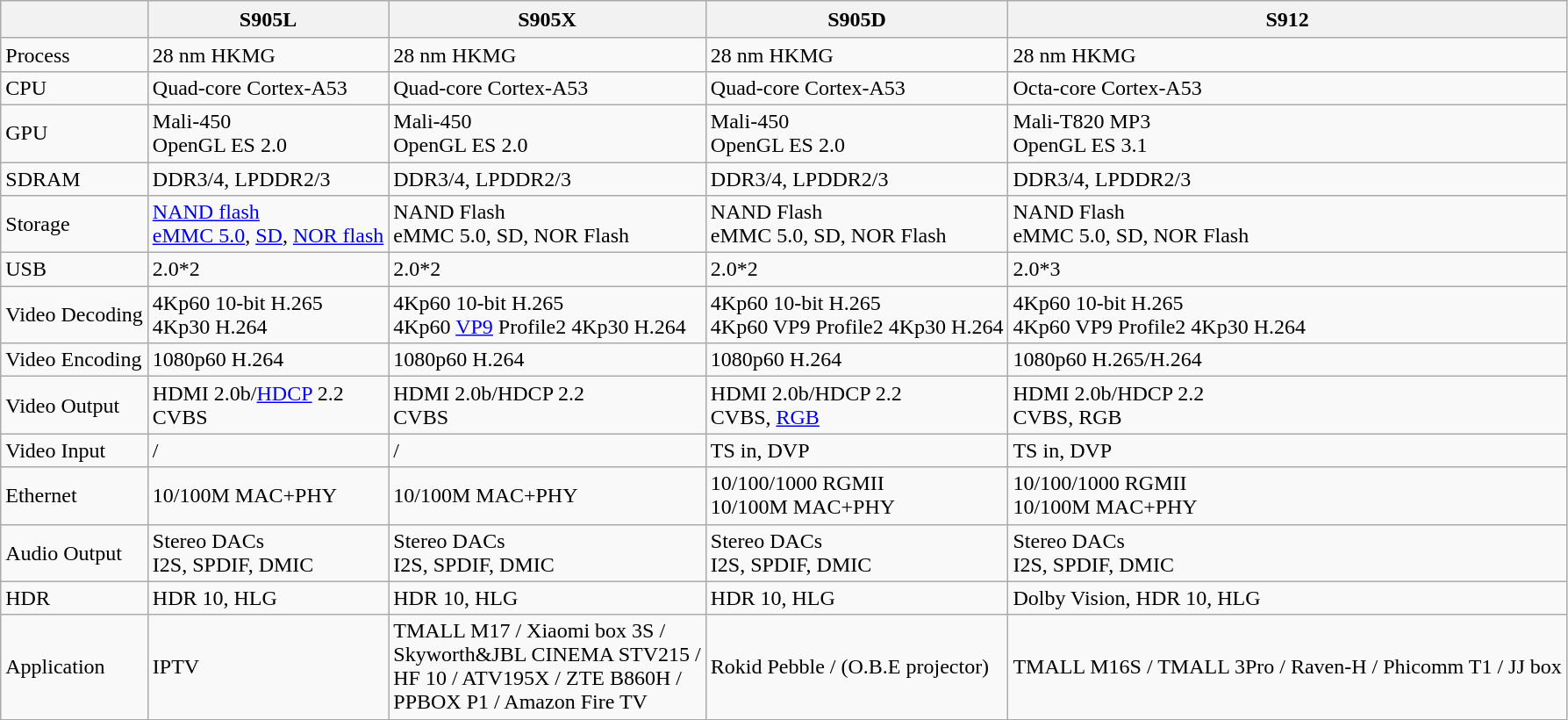<table class="wikitable sticky-header">
<tr>
<th>　</th>
<th>S905L</th>
<th>S905X</th>
<th>S905D</th>
<th>S912</th>
</tr>
<tr>
<td>Process</td>
<td>28 nm HKMG</td>
<td>28 nm HKMG</td>
<td>28 nm HKMG</td>
<td>28 nm HKMG</td>
</tr>
<tr>
<td>CPU</td>
<td>Quad-core Cortex-A53</td>
<td>Quad-core Cortex-A53</td>
<td>Quad-core Cortex-A53</td>
<td>Octa-core Cortex-A53</td>
</tr>
<tr>
<td>GPU</td>
<td>Mali-450<br>OpenGL ES 2.0</td>
<td>Mali-450<br>OpenGL ES 2.0</td>
<td>Mali-450<br>OpenGL ES 2.0</td>
<td>Mali-T820 MP3<br>OpenGL ES 3.1</td>
</tr>
<tr>
<td>SDRAM</td>
<td>DDR3/4, LPDDR2/3</td>
<td>DDR3/4, LPDDR2/3</td>
<td>DDR3/4, LPDDR2/3</td>
<td>DDR3/4, LPDDR2/3</td>
</tr>
<tr>
<td>Storage</td>
<td><a href='#'>NAND flash</a><br><a href='#'>eMMC 5.0</a>, <a href='#'>SD</a>, <a href='#'>NOR flash</a></td>
<td>NAND Flash<br>eMMC 5.0, SD, NOR Flash</td>
<td>NAND Flash<br>eMMC 5.0, SD, NOR Flash</td>
<td>NAND Flash<br>eMMC 5.0, SD, NOR Flash</td>
</tr>
<tr>
<td>USB</td>
<td>2.0*2</td>
<td>2.0*2</td>
<td>2.0*2</td>
<td>2.0*3</td>
</tr>
<tr>
<td>Video Decoding</td>
<td>4Kp60 10-bit H.265<br>4Kp30 H.264</td>
<td>4Kp60 10-bit H.265<br>4Kp60 <a href='#'>VP9</a> Profile2
4Kp30 H.264</td>
<td>4Kp60 10-bit H.265<br>4Kp60 VP9 Profile2
4Kp30 H.264</td>
<td>4Kp60 10-bit H.265<br>4Kp60 VP9 Profile2
4Kp30 H.264</td>
</tr>
<tr>
<td>Video Encoding</td>
<td>1080p60 H.264</td>
<td>1080p60 H.264</td>
<td>1080p60 H.264</td>
<td>1080p60 H.265/H.264</td>
</tr>
<tr>
<td>Video Output</td>
<td>HDMI 2.0b/<a href='#'>HDCP</a> 2.2<br>CVBS</td>
<td>HDMI 2.0b/HDCP 2.2<br>CVBS</td>
<td>HDMI 2.0b/HDCP 2.2<br>CVBS, <a href='#'>RGB</a></td>
<td>HDMI 2.0b/HDCP 2.2<br>CVBS, RGB</td>
</tr>
<tr>
<td>Video Input</td>
<td>/</td>
<td>/</td>
<td>TS in, DVP</td>
<td>TS in, DVP</td>
</tr>
<tr>
<td>Ethernet</td>
<td>10/100M MAC+PHY</td>
<td>10/100M MAC+PHY</td>
<td>10/100/1000 RGMII<br>10/100M MAC+PHY</td>
<td>10/100/1000 RGMII<br>10/100M MAC+PHY</td>
</tr>
<tr>
<td>Audio Output</td>
<td>Stereo DACs<br>I2S, SPDIF, DMIC</td>
<td>Stereo DACs<br>I2S, SPDIF, DMIC</td>
<td>Stereo DACs<br>I2S, SPDIF, DMIC</td>
<td>Stereo DACs<br>I2S, SPDIF, DMIC</td>
</tr>
<tr>
<td>HDR</td>
<td>HDR 10, HLG</td>
<td>HDR 10, HLG</td>
<td>HDR 10, HLG</td>
<td>Dolby Vision, HDR 10, HLG</td>
</tr>
<tr>
<td>Application</td>
<td>IPTV</td>
<td>TMALL M17 / Xiaomi box 3S /<br>Skyworth&JBL CINEMA STV215 /<br>HF 10 / ATV195X / ZTE B860H /<br>PPBOX P1 / Amazon Fire TV</td>
<td>Rokid Pebble / (O.B.E projector)</td>
<td>TMALL M16S / TMALL 3Pro / Raven-H / Phicomm T1 / JJ box</td>
</tr>
</table>
